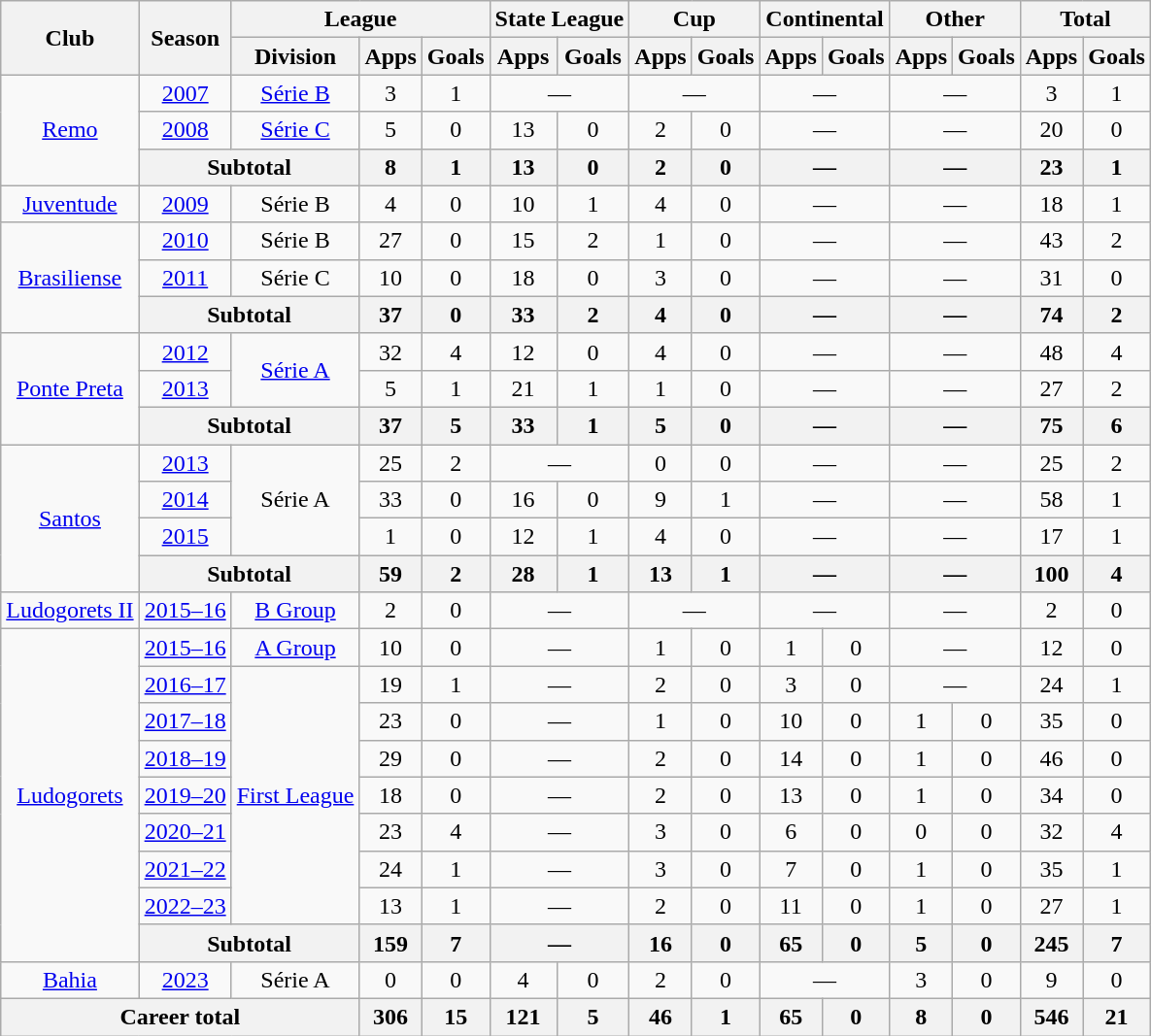<table class="wikitable" style="text-align: center;">
<tr>
<th rowspan="2">Club</th>
<th rowspan="2">Season</th>
<th colspan="3">League</th>
<th colspan="2">State League</th>
<th colspan="2">Cup</th>
<th colspan="2">Continental</th>
<th colspan="2">Other</th>
<th colspan="2">Total</th>
</tr>
<tr>
<th>Division</th>
<th>Apps</th>
<th>Goals</th>
<th>Apps</th>
<th>Goals</th>
<th>Apps</th>
<th>Goals</th>
<th>Apps</th>
<th>Goals</th>
<th>Apps</th>
<th>Goals</th>
<th>Apps</th>
<th>Goals</th>
</tr>
<tr>
<td rowspan="3" valign="center"><a href='#'>Remo</a></td>
<td><a href='#'>2007</a></td>
<td><a href='#'>Série B</a></td>
<td>3</td>
<td>1</td>
<td colspan="2">—</td>
<td colspan="2">—</td>
<td colspan="2">—</td>
<td colspan="2">—</td>
<td>3</td>
<td>1</td>
</tr>
<tr>
<td><a href='#'>2008</a></td>
<td><a href='#'>Série C</a></td>
<td>5</td>
<td>0</td>
<td>13</td>
<td>0</td>
<td>2</td>
<td>0</td>
<td colspan="2">—</td>
<td colspan="2">—</td>
<td>20</td>
<td>0</td>
</tr>
<tr>
<th colspan="2">Subtotal</th>
<th>8</th>
<th>1</th>
<th>13</th>
<th>0</th>
<th>2</th>
<th>0</th>
<th colspan="2">—</th>
<th colspan="2">—</th>
<th>23</th>
<th>1</th>
</tr>
<tr>
<td valign="center"><a href='#'>Juventude</a></td>
<td><a href='#'>2009</a></td>
<td>Série B</td>
<td>4</td>
<td>0</td>
<td>10</td>
<td>1</td>
<td>4</td>
<td>0</td>
<td colspan="2">—</td>
<td colspan="2">—</td>
<td>18</td>
<td>1</td>
</tr>
<tr>
<td rowspan="3" valign="center"><a href='#'>Brasiliense</a></td>
<td><a href='#'>2010</a></td>
<td>Série B</td>
<td>27</td>
<td>0</td>
<td>15</td>
<td>2</td>
<td>1</td>
<td>0</td>
<td colspan="2">—</td>
<td colspan="2">—</td>
<td>43</td>
<td>2</td>
</tr>
<tr>
<td><a href='#'>2011</a></td>
<td>Série C</td>
<td>10</td>
<td>0</td>
<td>18</td>
<td>0</td>
<td>3</td>
<td>0</td>
<td colspan="2">—</td>
<td colspan="2">—</td>
<td>31</td>
<td>0</td>
</tr>
<tr>
<th colspan="2">Subtotal</th>
<th>37</th>
<th>0</th>
<th>33</th>
<th>2</th>
<th>4</th>
<th>0</th>
<th colspan="2">—</th>
<th colspan="2">—</th>
<th>74</th>
<th>2</th>
</tr>
<tr>
<td rowspan="3" valign="center"><a href='#'>Ponte Preta</a></td>
<td><a href='#'>2012</a></td>
<td rowspan="2"><a href='#'>Série A</a></td>
<td>32</td>
<td>4</td>
<td>12</td>
<td>0</td>
<td>4</td>
<td>0</td>
<td colspan="2">—</td>
<td colspan="2">—</td>
<td>48</td>
<td>4</td>
</tr>
<tr>
<td><a href='#'>2013</a></td>
<td>5</td>
<td>1</td>
<td>21</td>
<td>1</td>
<td>1</td>
<td>0</td>
<td colspan="2">—</td>
<td colspan="2">—</td>
<td>27</td>
<td>2</td>
</tr>
<tr>
<th colspan="2">Subtotal</th>
<th>37</th>
<th>5</th>
<th>33</th>
<th>1</th>
<th>5</th>
<th>0</th>
<th colspan="2">—</th>
<th colspan="2">—</th>
<th>75</th>
<th>6</th>
</tr>
<tr>
<td rowspan="4" valign="center"><a href='#'>Santos</a></td>
<td><a href='#'>2013</a></td>
<td rowspan="3">Série A</td>
<td>25</td>
<td>2</td>
<td colspan="2">—</td>
<td>0</td>
<td>0</td>
<td colspan="2">—</td>
<td colspan="2">—</td>
<td>25</td>
<td>2</td>
</tr>
<tr>
<td><a href='#'>2014</a></td>
<td>33</td>
<td>0</td>
<td>16</td>
<td>0</td>
<td>9</td>
<td>1</td>
<td colspan="2">—</td>
<td colspan="2">—</td>
<td>58</td>
<td>1</td>
</tr>
<tr>
<td><a href='#'>2015</a></td>
<td>1</td>
<td>0</td>
<td>12</td>
<td>1</td>
<td>4</td>
<td>0</td>
<td colspan="2">—</td>
<td colspan="2">—</td>
<td>17</td>
<td>1</td>
</tr>
<tr>
<th colspan="2">Subtotal</th>
<th>59</th>
<th>2</th>
<th>28</th>
<th>1</th>
<th>13</th>
<th>1</th>
<th colspan="2">—</th>
<th colspan="2">—</th>
<th>100</th>
<th>4</th>
</tr>
<tr>
<td valign="center"><a href='#'>Ludogorets II</a></td>
<td><a href='#'>2015–16</a></td>
<td><a href='#'>B Group</a></td>
<td>2</td>
<td>0</td>
<td colspan="2">—</td>
<td colspan="2">—</td>
<td colspan="2">—</td>
<td colspan="2">—</td>
<td>2</td>
<td>0</td>
</tr>
<tr>
<td rowspan="9" valign="center"><a href='#'>Ludogorets</a></td>
<td><a href='#'>2015–16</a></td>
<td rowspan="1"><a href='#'>A Group</a></td>
<td>10</td>
<td>0</td>
<td colspan="2">—</td>
<td>1</td>
<td>0</td>
<td>1</td>
<td>0</td>
<td colspan="2">—</td>
<td>12</td>
<td>0</td>
</tr>
<tr>
<td><a href='#'>2016–17</a></td>
<td rowspan="7"><a href='#'>First League</a></td>
<td>19</td>
<td>1</td>
<td colspan="2">—</td>
<td>2</td>
<td>0</td>
<td>3</td>
<td>0</td>
<td colspan="2">—</td>
<td>24</td>
<td>1</td>
</tr>
<tr>
<td><a href='#'>2017–18</a></td>
<td>23</td>
<td>0</td>
<td colspan="2">—</td>
<td>1</td>
<td>0</td>
<td>10</td>
<td>0</td>
<td>1</td>
<td>0</td>
<td>35</td>
<td>0</td>
</tr>
<tr>
<td><a href='#'>2018–19</a></td>
<td>29</td>
<td>0</td>
<td colspan="2">—</td>
<td>2</td>
<td>0</td>
<td>14</td>
<td>0</td>
<td>1</td>
<td>0</td>
<td>46</td>
<td>0</td>
</tr>
<tr>
<td><a href='#'>2019–20</a></td>
<td>18</td>
<td>0</td>
<td colspan="2">—</td>
<td>2</td>
<td>0</td>
<td>13</td>
<td>0</td>
<td>1</td>
<td>0</td>
<td>34</td>
<td>0</td>
</tr>
<tr>
<td><a href='#'>2020–21</a></td>
<td>23</td>
<td>4</td>
<td colspan="2">—</td>
<td>3</td>
<td>0</td>
<td>6</td>
<td>0</td>
<td>0</td>
<td>0</td>
<td>32</td>
<td>4</td>
</tr>
<tr>
<td><a href='#'>2021–22</a></td>
<td>24</td>
<td>1</td>
<td colspan="2">—</td>
<td>3</td>
<td>0</td>
<td>7</td>
<td>0</td>
<td>1</td>
<td>0</td>
<td>35</td>
<td>1</td>
</tr>
<tr>
<td><a href='#'>2022–23</a></td>
<td>13</td>
<td>1</td>
<td colspan="2">—</td>
<td>2</td>
<td>0</td>
<td>11</td>
<td>0</td>
<td>1</td>
<td>0</td>
<td>27</td>
<td>1</td>
</tr>
<tr>
<th colspan="2">Subtotal</th>
<th>159</th>
<th>7</th>
<th colspan="2">—</th>
<th>16</th>
<th>0</th>
<th>65</th>
<th>0</th>
<th>5</th>
<th>0</th>
<th>245</th>
<th>7</th>
</tr>
<tr>
<td valign="center"><a href='#'>Bahia</a></td>
<td><a href='#'>2023</a></td>
<td>Série A</td>
<td>0</td>
<td>0</td>
<td>4</td>
<td>0</td>
<td>2</td>
<td>0</td>
<td colspan="2">—</td>
<td>3</td>
<td>0</td>
<td>9</td>
<td>0</td>
</tr>
<tr>
<th colspan="3"><strong>Career total</strong></th>
<th>306</th>
<th>15</th>
<th>121</th>
<th>5</th>
<th>46</th>
<th>1</th>
<th>65</th>
<th>0</th>
<th>8</th>
<th>0</th>
<th>546</th>
<th>21</th>
</tr>
</table>
